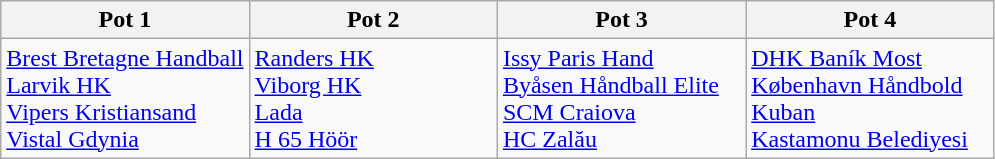<table class="wikitable">
<tr>
<th style="width:25%;">Pot 1</th>
<th style="width:25%;">Pot 2</th>
<th style="width:25%;">Pot 3</th>
<th style="width:25%;">Pot 4</th>
</tr>
<tr>
<td valign="top"> <a href='#'>Brest Bretagne Handball</a><br> <a href='#'>Larvik HK</a><br> <a href='#'>Vipers Kristiansand</a><br> <a href='#'>Vistal Gdynia</a></td>
<td valign="top"> <a href='#'>Randers HK</a><br> <a href='#'>Viborg HK</a><br> <a href='#'>Lada</a><br> <a href='#'>H 65 Höör</a></td>
<td valign="top"> <a href='#'>Issy Paris Hand</a><br> <a href='#'>Byåsen Håndball Elite</a><br> <a href='#'>SCM Craiova</a><br> <a href='#'>HC Zalău</a></td>
<td valign="top"> <a href='#'>DHK Baník Most</a><br> <a href='#'>København Håndbold</a><br> <a href='#'>Kuban</a><br> <a href='#'>Kastamonu Belediyesi</a></td>
</tr>
</table>
